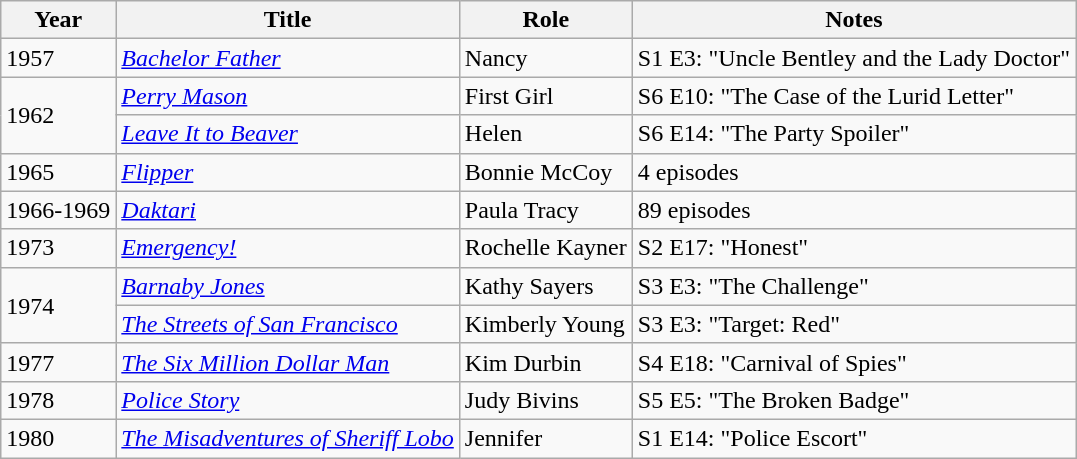<table class="wikitable sortable">
<tr>
<th>Year</th>
<th>Title</th>
<th>Role</th>
<th class="unsortable">Notes</th>
</tr>
<tr>
<td>1957</td>
<td><em><a href='#'>Bachelor Father</a></em></td>
<td>Nancy</td>
<td>S1 E3: "Uncle Bentley and the Lady Doctor"</td>
</tr>
<tr>
<td rowspan="2">1962</td>
<td><em><a href='#'>Perry Mason</a></em></td>
<td>First Girl</td>
<td>S6 E10: "The Case of the Lurid Letter"</td>
</tr>
<tr>
<td><em><a href='#'>Leave It to Beaver</a></em></td>
<td>Helen</td>
<td>S6 E14: "The Party Spoiler"</td>
</tr>
<tr>
<td>1965</td>
<td><em><a href='#'>Flipper</a></em></td>
<td>Bonnie McCoy</td>
<td>4 episodes</td>
</tr>
<tr>
<td>1966-1969</td>
<td><em><a href='#'>Daktari</a></em></td>
<td>Paula Tracy</td>
<td>89 episodes</td>
</tr>
<tr>
<td>1973</td>
<td><em><a href='#'>Emergency!</a></em></td>
<td>Rochelle Kayner</td>
<td>S2 E17: "Honest"</td>
</tr>
<tr>
<td rowspan="2">1974</td>
<td><em><a href='#'>Barnaby Jones</a></em></td>
<td>Kathy Sayers</td>
<td>S3 E3: "The Challenge"</td>
</tr>
<tr>
<td><em><a href='#'>The Streets of San Francisco</a></em></td>
<td>Kimberly Young</td>
<td>S3 E3: "Target: Red"</td>
</tr>
<tr>
<td>1977</td>
<td><em><a href='#'>The Six Million Dollar Man</a></em></td>
<td>Kim Durbin</td>
<td>S4 E18: "Carnival of Spies"</td>
</tr>
<tr>
<td>1978</td>
<td><em><a href='#'>Police Story</a></em></td>
<td>Judy Bivins</td>
<td>S5 E5: "The Broken Badge"</td>
</tr>
<tr>
<td>1980</td>
<td><em><a href='#'>The Misadventures of Sheriff Lobo</a></em></td>
<td>Jennifer</td>
<td>S1 E14: "Police Escort"</td>
</tr>
</table>
